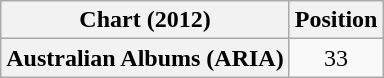<table class="wikitable plainrowheaders">
<tr>
<th>Chart (2012)</th>
<th>Position</th>
</tr>
<tr>
<th scope="row">Australian Albums (ARIA)</th>
<td style="text-align:center;">33</td>
</tr>
</table>
